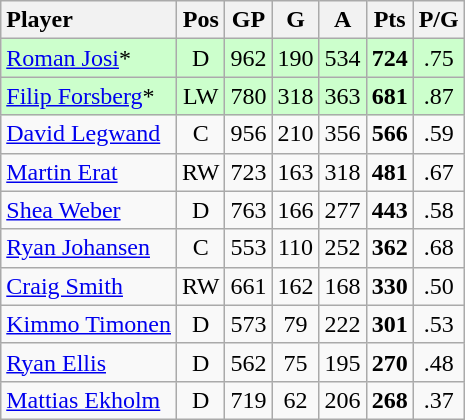<table class="wikitable" style="text-align:center">
<tr>
<th style="text-align:left;">Player</th>
<th>Pos</th>
<th>GP</th>
<th>G</th>
<th>A</th>
<th>Pts</th>
<th>P/G</th>
</tr>
<tr style="background:#cfc;">
<td style="text-align:left;"><a href='#'>Roman Josi</a>*</td>
<td>D</td>
<td>962</td>
<td>190</td>
<td>534</td>
<td><strong>724</strong></td>
<td>.75</td>
</tr>
<tr style="background:#cfc;">
<td style="text-align:left;"><a href='#'>Filip Forsberg</a>*</td>
<td>LW</td>
<td>780</td>
<td>318</td>
<td>363</td>
<td><strong>681</strong></td>
<td>.87</td>
</tr>
<tr>
<td style="text-align:left;"><a href='#'>David Legwand</a></td>
<td>C</td>
<td>956</td>
<td>210</td>
<td>356</td>
<td><strong>566</strong></td>
<td>.59</td>
</tr>
<tr>
<td style="text-align:left;"><a href='#'>Martin Erat</a></td>
<td>RW</td>
<td>723</td>
<td>163</td>
<td>318</td>
<td><strong>481</strong></td>
<td>.67</td>
</tr>
<tr>
<td style="text-align:left;"><a href='#'>Shea Weber</a></td>
<td>D</td>
<td>763</td>
<td>166</td>
<td>277</td>
<td><strong>443</strong></td>
<td>.58</td>
</tr>
<tr>
<td style="text-align:left;"><a href='#'>Ryan Johansen</a></td>
<td>C</td>
<td>553</td>
<td>110</td>
<td>252</td>
<td><strong>362</strong></td>
<td>.68</td>
</tr>
<tr>
<td style="text-align:left;"><a href='#'>Craig Smith</a></td>
<td>RW</td>
<td>661</td>
<td>162</td>
<td>168</td>
<td><strong>330</strong></td>
<td>.50</td>
</tr>
<tr>
<td style="text-align:left;"><a href='#'>Kimmo Timonen</a></td>
<td>D</td>
<td>573</td>
<td>79</td>
<td>222</td>
<td><strong>301</strong></td>
<td>.53</td>
</tr>
<tr>
<td style="text-align:left;"><a href='#'>Ryan Ellis</a></td>
<td>D</td>
<td>562</td>
<td>75</td>
<td>195</td>
<td><strong>270</strong></td>
<td>.48</td>
</tr>
<tr>
<td style="text-align:left;"><a href='#'>Mattias Ekholm</a></td>
<td>D</td>
<td>719</td>
<td>62</td>
<td>206</td>
<td><strong>268</strong></td>
<td>.37</td>
</tr>
</table>
